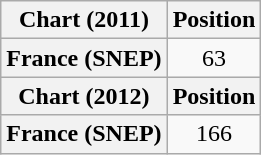<table class="wikitable plainrowheaders" style="text-align:center">
<tr>
<th scope="col">Chart (2011)</th>
<th scope="col">Position</th>
</tr>
<tr>
<th scope="row">France (SNEP)</th>
<td>63</td>
</tr>
<tr>
<th scope="col">Chart (2012)</th>
<th scope="col">Position</th>
</tr>
<tr>
<th scope="row">France (SNEP)</th>
<td>166</td>
</tr>
</table>
